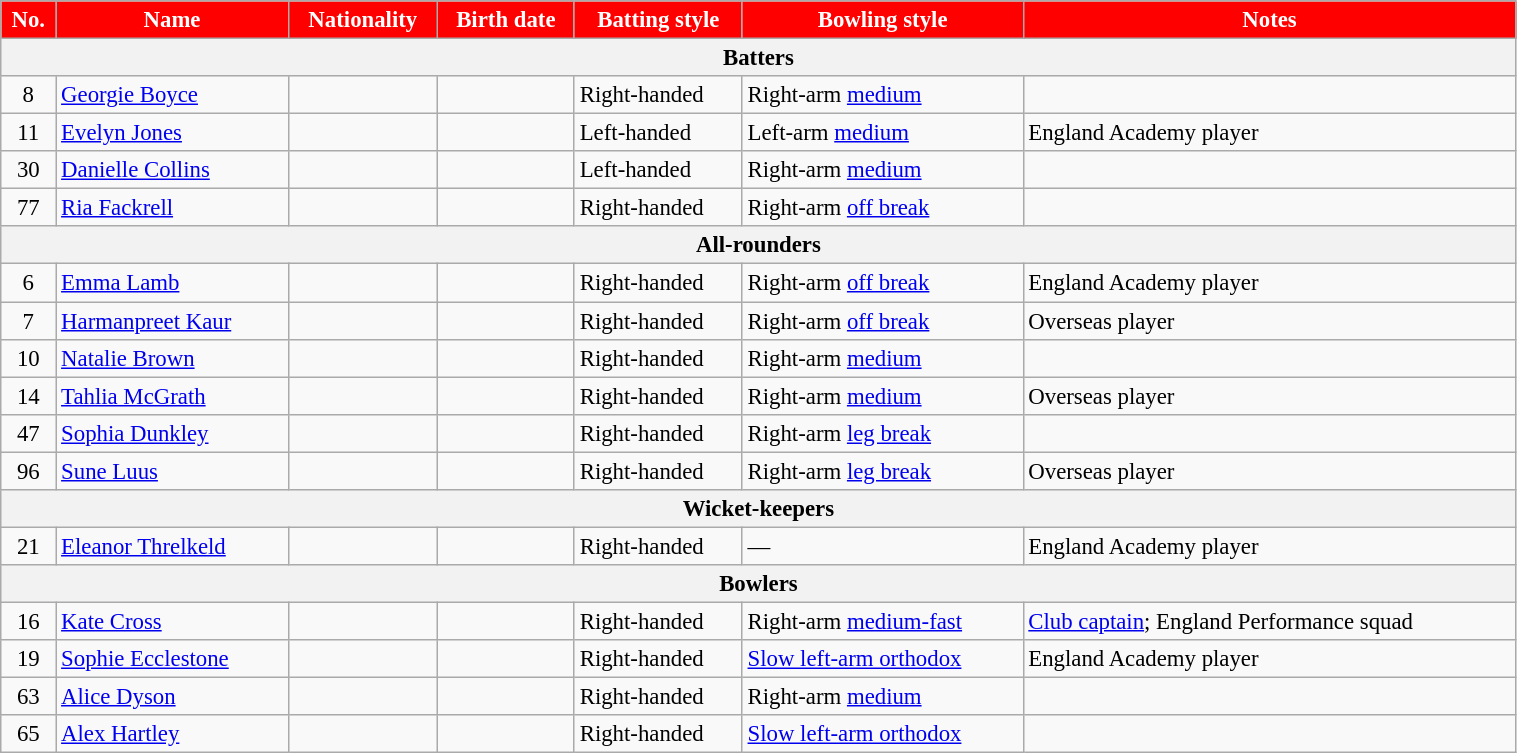<table class="wikitable"  style="font-size:95%; width:80%;">
<tr>
<th style="background:red; color:white">No.</th>
<th style="background:red; color:white">Name</th>
<th style="background:red; color:white">Nationality</th>
<th style="background:red; color:white">Birth date</th>
<th style="background:red; color:white">Batting style</th>
<th style="background:red; color:white">Bowling style</th>
<th style="background:red; color:white">Notes</th>
</tr>
<tr>
<th colspan="7">Batters</th>
</tr>
<tr>
<td style="text-align:center">8</td>
<td><a href='#'>Georgie Boyce</a></td>
<td></td>
<td></td>
<td>Right-handed</td>
<td>Right-arm <a href='#'>medium</a></td>
<td></td>
</tr>
<tr>
<td style="text-align:center">11</td>
<td><a href='#'>Evelyn Jones</a></td>
<td></td>
<td></td>
<td>Left-handed</td>
<td>Left-arm <a href='#'>medium</a></td>
<td>England Academy player</td>
</tr>
<tr>
<td style="text-align:center">30</td>
<td><a href='#'>Danielle Collins</a></td>
<td></td>
<td></td>
<td>Left-handed</td>
<td>Right-arm <a href='#'>medium</a></td>
<td></td>
</tr>
<tr>
<td style="text-align:center">77</td>
<td><a href='#'>Ria Fackrell</a></td>
<td></td>
<td></td>
<td>Right-handed</td>
<td>Right-arm <a href='#'>off break</a></td>
<td></td>
</tr>
<tr>
<th colspan="7">All-rounders</th>
</tr>
<tr>
<td style="text-align:center">6</td>
<td><a href='#'>Emma Lamb</a></td>
<td></td>
<td></td>
<td>Right-handed</td>
<td>Right-arm <a href='#'>off break</a></td>
<td>England Academy player</td>
</tr>
<tr>
<td style="text-align:center">7</td>
<td><a href='#'>Harmanpreet Kaur</a> </td>
<td></td>
<td></td>
<td>Right-handed</td>
<td>Right-arm <a href='#'>off break</a></td>
<td>Overseas player</td>
</tr>
<tr>
<td style="text-align:center">10</td>
<td><a href='#'>Natalie Brown</a></td>
<td></td>
<td></td>
<td>Right-handed</td>
<td>Right-arm <a href='#'>medium</a></td>
<td></td>
</tr>
<tr>
<td style="text-align:center">14</td>
<td><a href='#'>Tahlia McGrath</a> </td>
<td></td>
<td></td>
<td>Right-handed</td>
<td>Right-arm <a href='#'>medium</a></td>
<td>Overseas player</td>
</tr>
<tr>
<td style="text-align:center">47</td>
<td><a href='#'>Sophia Dunkley</a> </td>
<td></td>
<td></td>
<td>Right-handed</td>
<td>Right-arm <a href='#'>leg break</a></td>
<td></td>
</tr>
<tr>
<td style="text-align:center">96</td>
<td><a href='#'>Sune Luus</a> </td>
<td></td>
<td></td>
<td>Right-handed</td>
<td>Right-arm <a href='#'>leg break</a></td>
<td>Overseas player</td>
</tr>
<tr>
<th colspan="7">Wicket-keepers</th>
</tr>
<tr>
<td style="text-align:center">21</td>
<td><a href='#'>Eleanor Threlkeld</a></td>
<td></td>
<td></td>
<td>Right-handed</td>
<td>—</td>
<td>England Academy player</td>
</tr>
<tr>
<th colspan="7">Bowlers</th>
</tr>
<tr>
<td style="text-align:center">16</td>
<td><a href='#'>Kate Cross</a> </td>
<td></td>
<td></td>
<td>Right-handed</td>
<td>Right-arm <a href='#'>medium-fast</a></td>
<td><a href='#'>Club captain</a>; England Performance squad</td>
</tr>
<tr>
<td style="text-align:center">19</td>
<td><a href='#'>Sophie Ecclestone</a> </td>
<td></td>
<td></td>
<td>Right-handed</td>
<td><a href='#'>Slow left-arm orthodox</a></td>
<td>England Academy player</td>
</tr>
<tr>
<td style="text-align:center">63</td>
<td><a href='#'>Alice Dyson</a></td>
<td></td>
<td></td>
<td>Right-handed</td>
<td>Right-arm <a href='#'>medium</a></td>
<td></td>
</tr>
<tr>
<td style="text-align:center">65</td>
<td><a href='#'>Alex Hartley</a> </td>
<td></td>
<td></td>
<td>Right-handed</td>
<td><a href='#'>Slow left-arm orthodox</a></td>
<td></td>
</tr>
</table>
